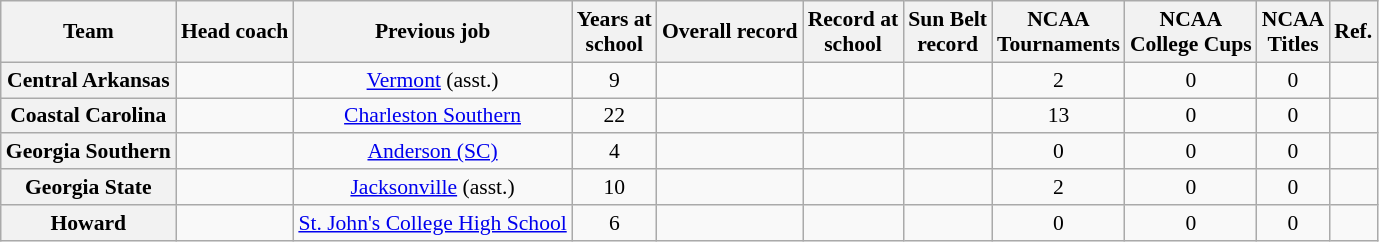<table class="wikitable sortable" style="text-align: center;font-size:90%;">
<tr>
<th width="110">Team</th>
<th>Head coach</th>
<th>Previous job</th>
<th>Years at<br>school</th>
<th>Overall record</th>
<th>Record at<br>school</th>
<th>Sun Belt<br>record</th>
<th>NCAA<br>Tournaments</th>
<th>NCAA<br>College Cups</th>
<th>NCAA<br>Titles</th>
<th class="unsortable">Ref.</th>
</tr>
<tr>
<th style=>Central Arkansas</th>
<td></td>
<td><a href='#'>Vermont</a> (asst.)</td>
<td>9</td>
<td></td>
<td></td>
<td></td>
<td>2</td>
<td>0</td>
<td>0</td>
<td></td>
</tr>
<tr>
<th style=>Coastal Carolina</th>
<td></td>
<td><a href='#'>Charleston Southern</a></td>
<td>22</td>
<td></td>
<td></td>
<td></td>
<td>13</td>
<td>0</td>
<td>0</td>
<td></td>
</tr>
<tr>
<th style=>Georgia Southern</th>
<td></td>
<td><a href='#'>Anderson (SC)</a></td>
<td>4</td>
<td></td>
<td></td>
<td></td>
<td>0</td>
<td>0</td>
<td>0</td>
<td></td>
</tr>
<tr>
<th style=>Georgia State</th>
<td></td>
<td><a href='#'>Jacksonville</a> (asst.)</td>
<td>10</td>
<td></td>
<td></td>
<td></td>
<td>2</td>
<td>0</td>
<td>0</td>
<td></td>
</tr>
<tr>
<th style=>Howard</th>
<td></td>
<td><a href='#'>St. John's College High School</a></td>
<td>6</td>
<td></td>
<td></td>
<td></td>
<td>0</td>
<td>0</td>
<td>0</td>
<td></td>
</tr>
</table>
